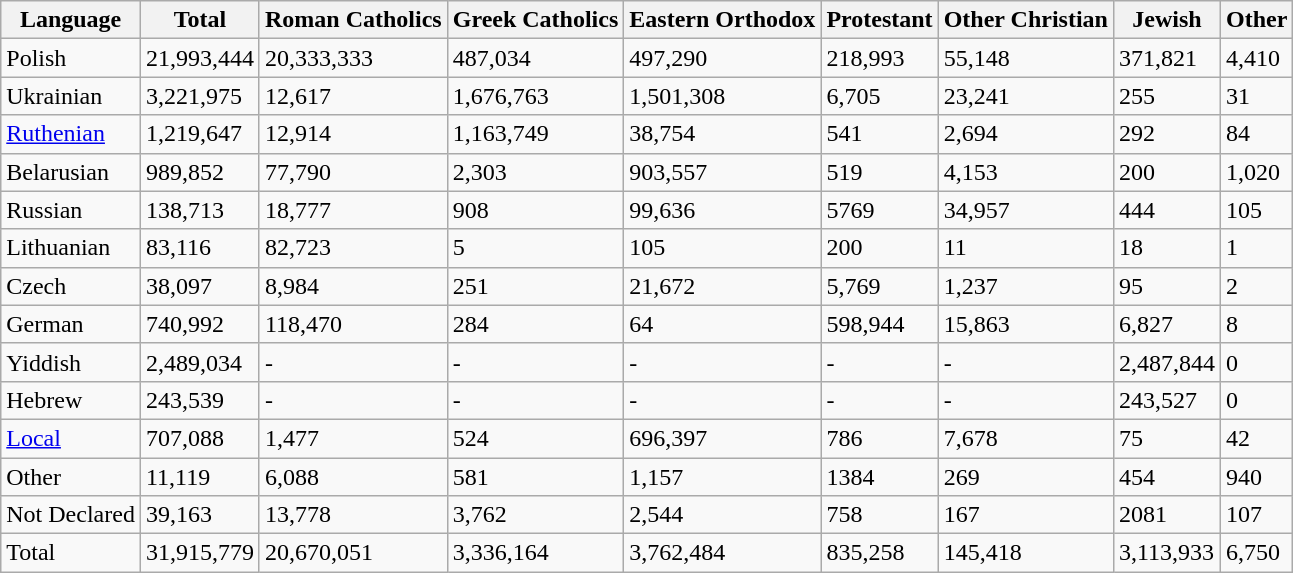<table class="wikitable sortable">
<tr>
<th>Language</th>
<th>Total</th>
<th>Roman Catholics</th>
<th>Greek Catholics</th>
<th>Eastern Orthodox</th>
<th>Protestant</th>
<th>Other Christian</th>
<th>Jewish</th>
<th>Other</th>
</tr>
<tr>
<td>Polish</td>
<td>21,993,444</td>
<td>20,333,333</td>
<td>487,034</td>
<td>497,290</td>
<td>218,993</td>
<td>55,148</td>
<td>371,821</td>
<td>4,410</td>
</tr>
<tr>
<td>Ukrainian</td>
<td>3,221,975</td>
<td>12,617</td>
<td>1,676,763</td>
<td>1,501,308</td>
<td>6,705</td>
<td>23,241</td>
<td>255</td>
<td>31</td>
</tr>
<tr>
<td><a href='#'>Ruthenian</a></td>
<td>1,219,647</td>
<td>12,914</td>
<td>1,163,749</td>
<td>38,754</td>
<td>541</td>
<td>2,694</td>
<td>292</td>
<td>84</td>
</tr>
<tr>
<td>Belarusian</td>
<td>989,852</td>
<td>77,790</td>
<td>2,303</td>
<td>903,557</td>
<td>519</td>
<td>4,153</td>
<td>200</td>
<td>1,020</td>
</tr>
<tr>
<td>Russian</td>
<td>138,713</td>
<td>18,777</td>
<td>908</td>
<td>99,636</td>
<td>5769</td>
<td>34,957</td>
<td>444</td>
<td>105</td>
</tr>
<tr>
<td>Lithuanian</td>
<td>83,116</td>
<td>82,723</td>
<td>5</td>
<td>105</td>
<td>200</td>
<td>11</td>
<td>18</td>
<td>1</td>
</tr>
<tr>
<td>Czech</td>
<td>38,097</td>
<td>8,984</td>
<td>251</td>
<td>21,672</td>
<td>5,769</td>
<td>1,237</td>
<td>95</td>
<td>2</td>
</tr>
<tr>
<td>German</td>
<td>740,992</td>
<td>118,470</td>
<td>284</td>
<td>64</td>
<td>598,944</td>
<td>15,863</td>
<td>6,827</td>
<td>8</td>
</tr>
<tr>
<td>Yiddish</td>
<td>2,489,034</td>
<td>-</td>
<td>-</td>
<td>-</td>
<td>-</td>
<td>-</td>
<td>2,487,844</td>
<td>0</td>
</tr>
<tr>
<td>Hebrew</td>
<td>243,539</td>
<td>-</td>
<td>-</td>
<td>-</td>
<td>-</td>
<td>-</td>
<td>243,527</td>
<td>0</td>
</tr>
<tr>
<td><a href='#'>Local</a></td>
<td>707,088</td>
<td>1,477</td>
<td>524</td>
<td>696,397</td>
<td>786</td>
<td>7,678</td>
<td>75</td>
<td>42</td>
</tr>
<tr>
<td>Other</td>
<td>11,119</td>
<td>6,088</td>
<td>581</td>
<td>1,157</td>
<td>1384</td>
<td>269</td>
<td>454</td>
<td>940</td>
</tr>
<tr>
<td>Not Declared</td>
<td>39,163</td>
<td>13,778</td>
<td>3,762</td>
<td>2,544</td>
<td>758</td>
<td>167</td>
<td>2081</td>
<td>107</td>
</tr>
<tr>
<td>Total</td>
<td>31,915,779</td>
<td>20,670,051</td>
<td>3,336,164</td>
<td>3,762,484</td>
<td>835,258</td>
<td>145,418</td>
<td>3,113,933</td>
<td>6,750</td>
</tr>
</table>
